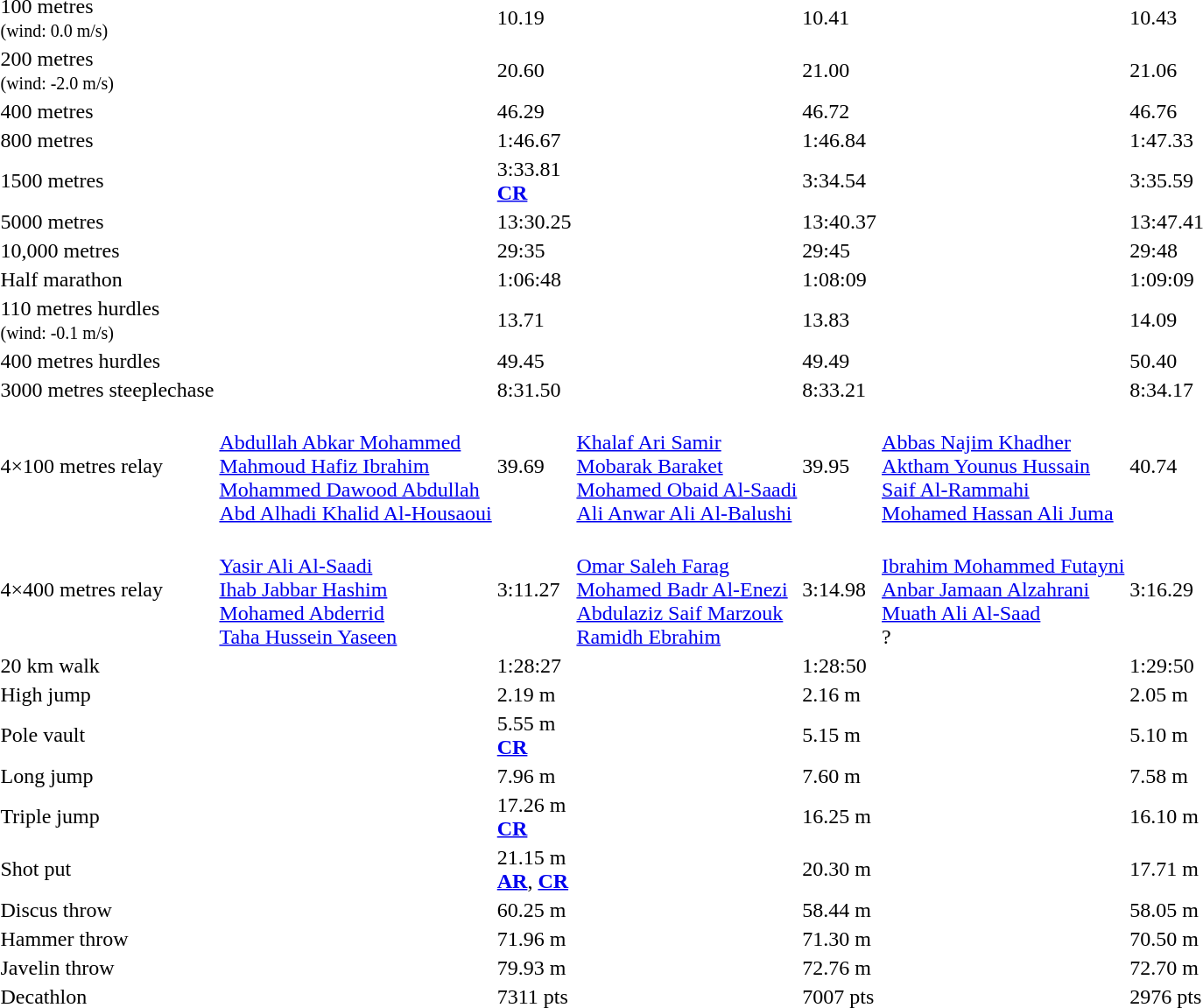<table>
<tr>
<td>100 metres<br><small>(wind: 0.0 m/s)</small></td>
<td></td>
<td>10.19</td>
<td></td>
<td>10.41</td>
<td></td>
<td>10.43</td>
</tr>
<tr>
<td>200 metres<br><small>(wind: -2.0 m/s)</small></td>
<td></td>
<td>20.60</td>
<td></td>
<td>21.00</td>
<td></td>
<td>21.06</td>
</tr>
<tr>
<td>400 metres</td>
<td></td>
<td>46.29</td>
<td></td>
<td>46.72</td>
<td></td>
<td>46.76</td>
</tr>
<tr>
<td>800 metres</td>
<td></td>
<td>1:46.67</td>
<td></td>
<td>1:46.84</td>
<td></td>
<td>1:47.33</td>
</tr>
<tr>
<td>1500 metres</td>
<td></td>
<td>3:33.81 <br><strong><a href='#'>CR</a></strong></td>
<td></td>
<td>3:34.54</td>
<td></td>
<td>3:35.59</td>
</tr>
<tr>
<td>5000 metres</td>
<td></td>
<td>13:30.25</td>
<td></td>
<td>13:40.37</td>
<td></td>
<td>13:47.41</td>
</tr>
<tr>
<td>10,000 metres</td>
<td></td>
<td>29:35</td>
<td></td>
<td>29:45</td>
<td></td>
<td>29:48</td>
</tr>
<tr>
<td>Half marathon</td>
<td></td>
<td>1:06:48</td>
<td></td>
<td>1:08:09</td>
<td></td>
<td>1:09:09</td>
</tr>
<tr>
<td>110 metres hurdles<br><small>(wind: -0.1 m/s)</small></td>
<td></td>
<td>13.71</td>
<td></td>
<td>13.83</td>
<td></td>
<td>14.09</td>
</tr>
<tr>
<td>400 metres hurdles</td>
<td></td>
<td>49.45</td>
<td></td>
<td>49.49</td>
<td></td>
<td>50.40</td>
</tr>
<tr>
<td>3000 metres steeplechase</td>
<td></td>
<td>8:31.50</td>
<td></td>
<td>8:33.21</td>
<td></td>
<td>8:34.17</td>
</tr>
<tr>
<td>4×100 metres relay</td>
<td><br><a href='#'>Abdullah Abkar Mohammed</a><br><a href='#'>Mahmoud Hafiz Ibrahim</a><br><a href='#'>Mohammed Dawood Abdullah</a><br><a href='#'>Abd Alhadi Khalid Al-Housaoui</a></td>
<td>39.69</td>
<td><br><a href='#'>Khalaf Ari Samir</a><br><a href='#'>Mobarak Baraket</a><br><a href='#'>Mohamed Obaid Al-Saadi</a><br><a href='#'>Ali Anwar Ali Al-Balushi</a></td>
<td>39.95</td>
<td><br><a href='#'>Abbas Najim Khadher</a><br><a href='#'>Aktham Younus Hussain</a><br><a href='#'>Saif Al-Rammahi</a><br><a href='#'>Mohamed Hassan Ali Juma</a></td>
<td>40.74</td>
</tr>
<tr>
<td>4×400 metres relay</td>
<td><br><a href='#'>Yasir Ali Al-Saadi</a><br><a href='#'>Ihab Jabbar Hashim</a><br><a href='#'>Mohamed Abderrid</a><br><a href='#'>Taha Hussein Yaseen</a></td>
<td>3:11.27</td>
<td><br><a href='#'>Omar Saleh Farag</a><br><a href='#'>Mohamed Badr Al-Enezi</a><br><a href='#'>Abdulaziz Saif Marzouk</a><br><a href='#'>Ramidh Ebrahim</a></td>
<td>3:14.98</td>
<td><br><a href='#'>Ibrahim Mohammed Futayni</a><br><a href='#'>Anbar Jamaan Alzahrani</a><br><a href='#'>Muath Ali Al-Saad</a><br>?</td>
<td>3:16.29</td>
</tr>
<tr>
<td>20 km walk</td>
<td></td>
<td>1:28:27</td>
<td></td>
<td>1:28:50</td>
<td></td>
<td>1:29:50</td>
</tr>
<tr>
<td>High jump</td>
<td></td>
<td>2.19 m</td>
<td></td>
<td>2.16 m</td>
<td></td>
<td>2.05 m</td>
</tr>
<tr>
<td>Pole vault</td>
<td></td>
<td>5.55 m <br><strong><a href='#'>CR</a></strong></td>
<td></td>
<td>5.15 m</td>
<td><br></td>
<td>5.10 m</td>
</tr>
<tr>
<td>Long jump</td>
<td></td>
<td>7.96 m</td>
<td></td>
<td>7.60 m</td>
<td></td>
<td>7.58 m</td>
</tr>
<tr>
<td>Triple jump</td>
<td></td>
<td>17.26 m<br><strong><a href='#'>CR</a></strong></td>
<td></td>
<td>16.25 m</td>
<td></td>
<td>16.10 m</td>
</tr>
<tr>
<td>Shot put</td>
<td></td>
<td>21.15 m  <br><strong><a href='#'>AR</a></strong>, <strong><a href='#'>CR</a></strong></td>
<td></td>
<td>20.30 m</td>
<td></td>
<td>17.71 m</td>
</tr>
<tr>
<td>Discus throw</td>
<td></td>
<td>60.25 m</td>
<td></td>
<td>58.44 m</td>
<td></td>
<td>58.05 m</td>
</tr>
<tr>
<td>Hammer throw</td>
<td></td>
<td>71.96 m</td>
<td></td>
<td>71.30 m</td>
<td></td>
<td>70.50 m</td>
</tr>
<tr>
<td>Javelin throw</td>
<td></td>
<td>79.93 m</td>
<td></td>
<td>72.76 m</td>
<td></td>
<td>72.70 m</td>
</tr>
<tr>
<td>Decathlon</td>
<td></td>
<td>7311 pts</td>
<td></td>
<td>7007 pts</td>
<td></td>
<td>2976 pts</td>
</tr>
</table>
